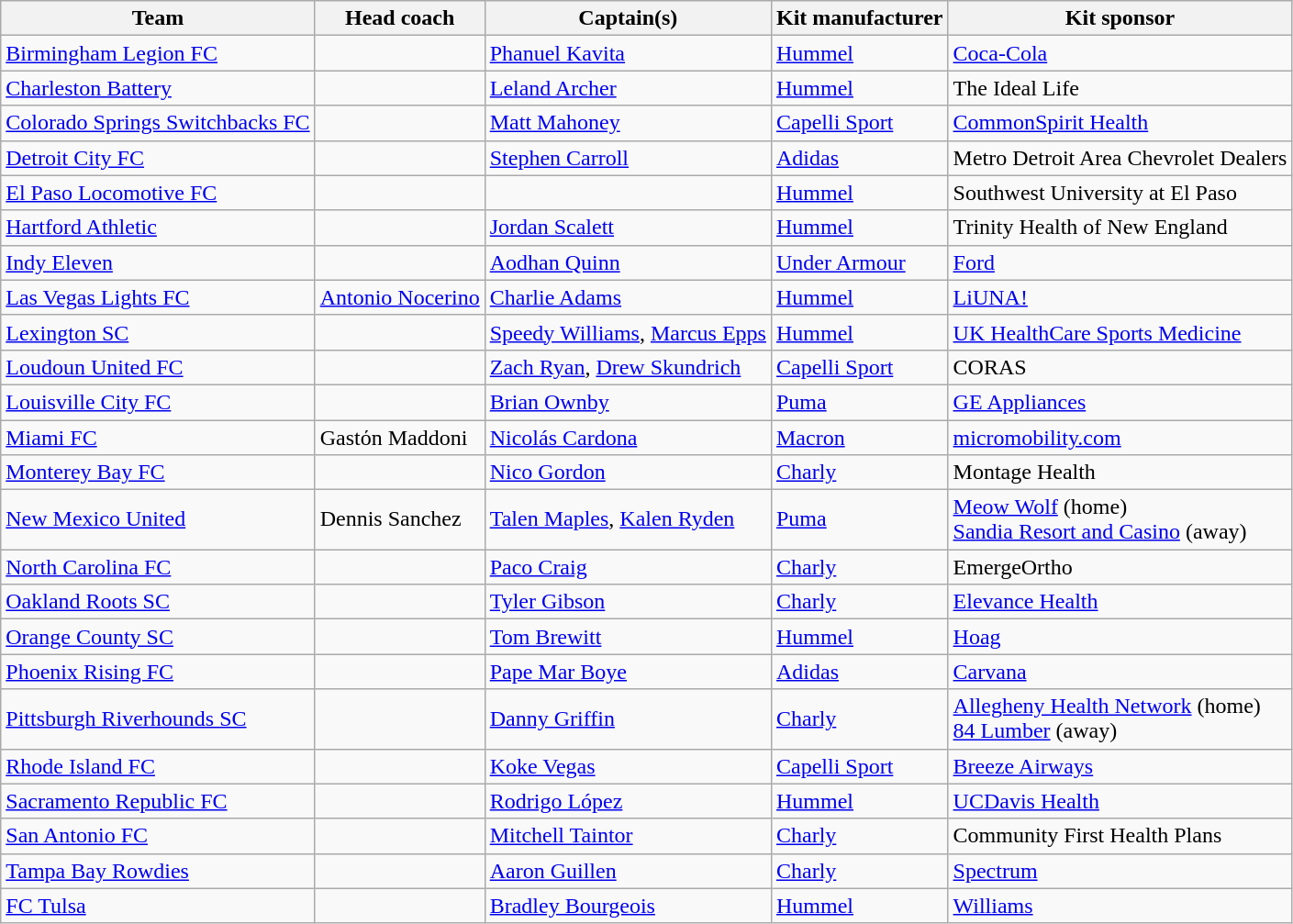<table class="wikitable sortable" style="text-align: left;">
<tr>
<th>Team</th>
<th>Head coach</th>
<th>Captain(s)</th>
<th>Kit manufacturer</th>
<th>Kit sponsor</th>
</tr>
<tr>
<td><a href='#'>Birmingham Legion FC</a></td>
<td> </td>
<td><a href='#'>Phanuel Kavita</a></td>
<td><a href='#'>Hummel</a></td>
<td><a href='#'>Coca-Cola</a></td>
</tr>
<tr>
<td><a href='#'>Charleston Battery</a></td>
<td> </td>
<td><a href='#'>Leland Archer</a></td>
<td><a href='#'>Hummel</a></td>
<td>The Ideal Life</td>
</tr>
<tr>
<td><a href='#'>Colorado Springs Switchbacks FC</a></td>
<td> </td>
<td><a href='#'>Matt Mahoney</a></td>
<td><a href='#'>Capelli Sport</a></td>
<td><a href='#'>CommonSpirit Health</a></td>
</tr>
<tr>
<td><a href='#'>Detroit City FC</a></td>
<td>  </td>
<td><a href='#'>Stephen Carroll</a></td>
<td><a href='#'>Adidas</a></td>
<td>Metro Detroit Area Chevrolet Dealers</td>
</tr>
<tr>
<td><a href='#'>El Paso Locomotive FC</a></td>
<td>  </td>
<td></td>
<td><a href='#'>Hummel</a></td>
<td>Southwest University at El Paso</td>
</tr>
<tr>
<td><a href='#'>Hartford Athletic</a></td>
<td> </td>
<td><a href='#'>Jordan Scalett</a></td>
<td><a href='#'>Hummel</a></td>
<td>Trinity Health of New England</td>
</tr>
<tr>
<td><a href='#'>Indy Eleven</a></td>
<td> </td>
<td><a href='#'>Aodhan Quinn</a></td>
<td><a href='#'>Under Armour</a></td>
<td><a href='#'>Ford</a></td>
</tr>
<tr>
<td><a href='#'>Las Vegas Lights FC</a></td>
<td> <a href='#'>Antonio Nocerino</a></td>
<td><a href='#'>Charlie Adams</a></td>
<td><a href='#'>Hummel</a></td>
<td><a href='#'>LiUNA!</a></td>
</tr>
<tr>
<td><a href='#'>Lexington SC</a></td>
<td> </td>
<td><a href='#'>Speedy Williams</a>, <a href='#'>Marcus Epps</a></td>
<td><a href='#'>Hummel</a></td>
<td><a href='#'>UK HealthCare Sports Medicine</a></td>
</tr>
<tr>
<td><a href='#'>Loudoun United FC</a></td>
<td> </td>
<td><a href='#'>Zach Ryan</a>, <a href='#'>Drew Skundrich</a></td>
<td><a href='#'>Capelli Sport</a></td>
<td>CORAS</td>
</tr>
<tr>
<td><a href='#'>Louisville City FC</a></td>
<td> </td>
<td><a href='#'>Brian Ownby</a></td>
<td><a href='#'>Puma</a></td>
<td><a href='#'>GE Appliances</a></td>
</tr>
<tr>
<td><a href='#'>Miami FC</a></td>
<td> Gastόn Maddoni</td>
<td><a href='#'>Nicolás Cardona</a></td>
<td><a href='#'>Macron</a></td>
<td><a href='#'>micromobility.com</a></td>
</tr>
<tr>
<td><a href='#'>Monterey Bay FC</a></td>
<td> </td>
<td><a href='#'>Nico Gordon</a></td>
<td><a href='#'>Charly</a></td>
<td>Montage Health</td>
</tr>
<tr>
<td><a href='#'>New Mexico United</a></td>
<td> Dennis Sanchez</td>
<td><a href='#'>Talen Maples</a>, <a href='#'>Kalen Ryden</a></td>
<td><a href='#'>Puma</a></td>
<td><a href='#'>Meow Wolf</a> (home)<br><a href='#'>Sandia Resort and Casino</a> (away)</td>
</tr>
<tr>
<td><a href='#'>North Carolina FC</a></td>
<td> </td>
<td><a href='#'>Paco Craig</a></td>
<td><a href='#'>Charly</a></td>
<td>EmergeOrtho</td>
</tr>
<tr>
<td><a href='#'>Oakland Roots SC</a></td>
<td> </td>
<td><a href='#'>Tyler Gibson</a></td>
<td><a href='#'>Charly</a></td>
<td><a href='#'>Elevance Health</a></td>
</tr>
<tr>
<td><a href='#'>Orange County SC</a></td>
<td> </td>
<td><a href='#'>Tom Brewitt</a></td>
<td><a href='#'>Hummel</a></td>
<td><a href='#'>Hoag</a></td>
</tr>
<tr>
<td><a href='#'>Phoenix Rising FC</a></td>
<td> </td>
<td><a href='#'>Pape Mar Boye</a></td>
<td><a href='#'>Adidas</a></td>
<td><a href='#'>Carvana</a></td>
</tr>
<tr>
<td><a href='#'>Pittsburgh Riverhounds SC</a></td>
<td> </td>
<td><a href='#'>Danny Griffin</a></td>
<td><a href='#'>Charly</a></td>
<td><a href='#'>Allegheny Health Network</a> (home)<br><a href='#'>84 Lumber</a> (away)</td>
</tr>
<tr>
<td><a href='#'>Rhode Island FC</a></td>
<td> </td>
<td><a href='#'>Koke Vegas</a></td>
<td><a href='#'>Capelli Sport</a></td>
<td><a href='#'>Breeze Airways</a></td>
</tr>
<tr>
<td><a href='#'>Sacramento Republic FC</a></td>
<td> </td>
<td><a href='#'>Rodrigo López</a></td>
<td><a href='#'>Hummel</a></td>
<td><a href='#'>UCDavis Health</a></td>
</tr>
<tr>
<td><a href='#'>San Antonio FC</a></td>
<td> </td>
<td><a href='#'>Mitchell Taintor</a></td>
<td><a href='#'>Charly</a></td>
<td>Community First Health Plans</td>
</tr>
<tr>
<td><a href='#'>Tampa Bay Rowdies</a></td>
<td> </td>
<td><a href='#'>Aaron Guillen</a></td>
<td><a href='#'>Charly</a></td>
<td><a href='#'>Spectrum</a></td>
</tr>
<tr>
<td><a href='#'>FC Tulsa</a></td>
<td> </td>
<td><a href='#'>Bradley Bourgeois</a></td>
<td><a href='#'>Hummel</a></td>
<td><a href='#'>Williams</a></td>
</tr>
</table>
